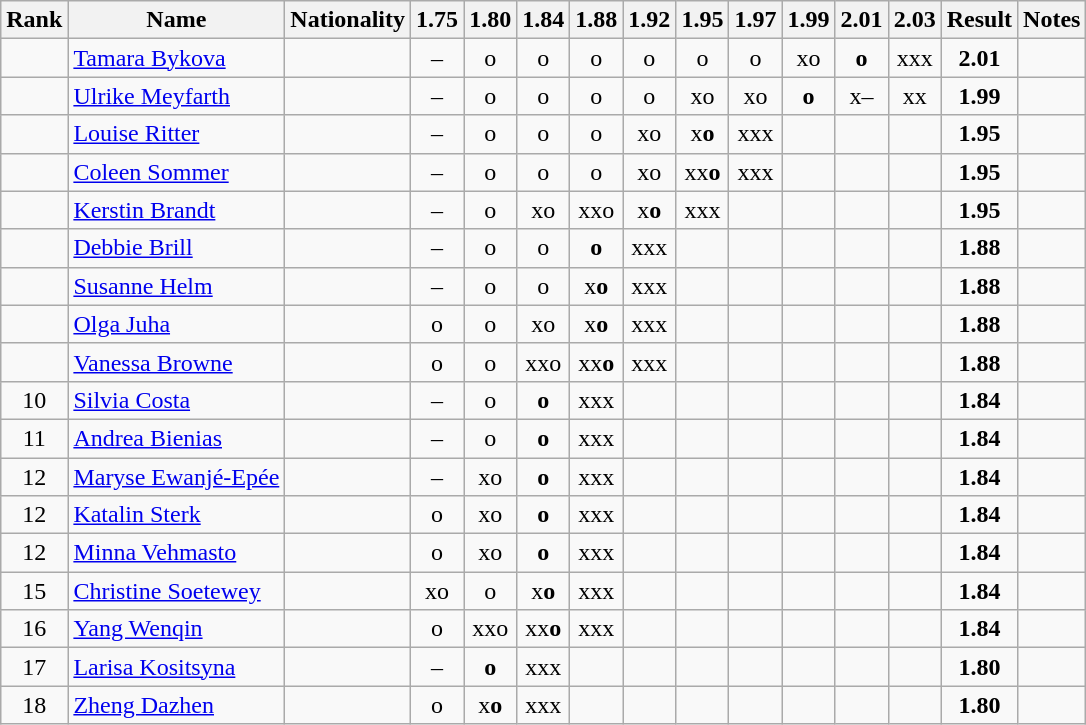<table class="wikitable sortable" style="text-align:center">
<tr>
<th>Rank</th>
<th>Name</th>
<th>Nationality</th>
<th>1.75</th>
<th>1.80</th>
<th>1.84</th>
<th>1.88</th>
<th>1.92</th>
<th>1.95</th>
<th>1.97</th>
<th>1.99</th>
<th>2.01</th>
<th>2.03</th>
<th>Result</th>
<th>Notes</th>
</tr>
<tr>
<td></td>
<td align=left><a href='#'>Tamara Bykova</a></td>
<td align=left></td>
<td>–</td>
<td>o</td>
<td>o</td>
<td>o</td>
<td>o</td>
<td>o</td>
<td>o</td>
<td>xo</td>
<td><strong>o</strong></td>
<td>xxx</td>
<td><strong>2.01</strong></td>
<td></td>
</tr>
<tr>
<td></td>
<td align=left><a href='#'>Ulrike Meyfarth</a></td>
<td align=left></td>
<td>–</td>
<td>o</td>
<td>o</td>
<td>o</td>
<td>o</td>
<td>xo</td>
<td>xo</td>
<td><strong>o</strong></td>
<td>x–</td>
<td>xx</td>
<td><strong>1.99</strong></td>
<td></td>
</tr>
<tr>
<td></td>
<td align=left><a href='#'>Louise Ritter</a></td>
<td align=left></td>
<td>–</td>
<td>o</td>
<td>o</td>
<td>o</td>
<td>xo</td>
<td>x<strong>o</strong></td>
<td>xxx</td>
<td></td>
<td></td>
<td></td>
<td><strong>1.95</strong></td>
<td></td>
</tr>
<tr>
<td></td>
<td align=left><a href='#'>Coleen Sommer</a></td>
<td align=left></td>
<td>–</td>
<td>o</td>
<td>o</td>
<td>o</td>
<td>xo</td>
<td>xx<strong>o</strong></td>
<td>xxx</td>
<td></td>
<td></td>
<td></td>
<td><strong>1.95</strong></td>
<td></td>
</tr>
<tr>
<td></td>
<td align=left><a href='#'>Kerstin Brandt</a></td>
<td align=left></td>
<td>–</td>
<td>o</td>
<td>xo</td>
<td>xxo</td>
<td>x<strong>o</strong></td>
<td>xxx</td>
<td></td>
<td></td>
<td></td>
<td></td>
<td><strong>1.95</strong></td>
<td></td>
</tr>
<tr>
<td></td>
<td align=left><a href='#'>Debbie Brill</a></td>
<td align=left></td>
<td>–</td>
<td>o</td>
<td>o</td>
<td><strong>o</strong></td>
<td>xxx</td>
<td></td>
<td></td>
<td></td>
<td></td>
<td></td>
<td><strong>1.88</strong></td>
<td></td>
</tr>
<tr>
<td></td>
<td align=left><a href='#'>Susanne Helm</a></td>
<td align=left></td>
<td>–</td>
<td>o</td>
<td>o</td>
<td>x<strong>o</strong></td>
<td>xxx</td>
<td></td>
<td></td>
<td></td>
<td></td>
<td></td>
<td><strong>1.88</strong></td>
<td></td>
</tr>
<tr>
<td></td>
<td align=left><a href='#'>Olga Juha</a></td>
<td align=left></td>
<td>o</td>
<td>o</td>
<td>xo</td>
<td>x<strong>o</strong></td>
<td>xxx</td>
<td></td>
<td></td>
<td></td>
<td></td>
<td></td>
<td><strong>1.88</strong></td>
<td></td>
</tr>
<tr>
<td></td>
<td align=left><a href='#'>Vanessa Browne</a></td>
<td align=left></td>
<td>o</td>
<td>o</td>
<td>xxo</td>
<td>xx<strong>o</strong></td>
<td>xxx</td>
<td></td>
<td></td>
<td></td>
<td></td>
<td></td>
<td><strong>1.88</strong></td>
<td></td>
</tr>
<tr>
<td>10</td>
<td align=left><a href='#'>Silvia Costa</a></td>
<td align=left></td>
<td>–</td>
<td>o</td>
<td><strong>o</strong></td>
<td>xxx</td>
<td></td>
<td></td>
<td></td>
<td></td>
<td></td>
<td></td>
<td><strong>1.84</strong></td>
<td></td>
</tr>
<tr>
<td>11</td>
<td align=left><a href='#'>Andrea Bienias</a></td>
<td align=left></td>
<td>–</td>
<td>o</td>
<td><strong>o</strong></td>
<td>xxx</td>
<td></td>
<td></td>
<td></td>
<td></td>
<td></td>
<td></td>
<td><strong>1.84</strong></td>
<td></td>
</tr>
<tr>
<td>12</td>
<td align=left><a href='#'>Maryse Ewanjé-Epée</a></td>
<td align=left></td>
<td>–</td>
<td>xo</td>
<td><strong>o</strong></td>
<td>xxx</td>
<td></td>
<td></td>
<td></td>
<td></td>
<td></td>
<td></td>
<td><strong>1.84</strong></td>
<td></td>
</tr>
<tr>
<td>12</td>
<td align=left><a href='#'>Katalin Sterk</a></td>
<td align=left></td>
<td>o</td>
<td>xo</td>
<td><strong>o</strong></td>
<td>xxx</td>
<td></td>
<td></td>
<td></td>
<td></td>
<td></td>
<td></td>
<td><strong>1.84</strong></td>
<td></td>
</tr>
<tr>
<td>12</td>
<td align=left><a href='#'>Minna Vehmasto</a></td>
<td align=left></td>
<td>o</td>
<td>xo</td>
<td><strong>o</strong></td>
<td>xxx</td>
<td></td>
<td></td>
<td></td>
<td></td>
<td></td>
<td></td>
<td><strong>1.84</strong></td>
<td></td>
</tr>
<tr>
<td>15</td>
<td align=left><a href='#'>Christine Soetewey</a></td>
<td align=left></td>
<td>xo</td>
<td>o</td>
<td>x<strong>o</strong></td>
<td>xxx</td>
<td></td>
<td></td>
<td></td>
<td></td>
<td></td>
<td></td>
<td><strong>1.84</strong></td>
<td></td>
</tr>
<tr>
<td>16</td>
<td align=left><a href='#'>Yang Wenqin</a></td>
<td align=left></td>
<td>o</td>
<td>xxo</td>
<td>xx<strong>o</strong></td>
<td>xxx</td>
<td></td>
<td></td>
<td></td>
<td></td>
<td></td>
<td></td>
<td><strong>1.84</strong></td>
<td></td>
</tr>
<tr>
<td>17</td>
<td align=left><a href='#'>Larisa Kositsyna</a></td>
<td align=left></td>
<td>–</td>
<td><strong>o</strong></td>
<td>xxx</td>
<td></td>
<td></td>
<td></td>
<td></td>
<td></td>
<td></td>
<td></td>
<td><strong>1.80</strong></td>
<td></td>
</tr>
<tr>
<td>18</td>
<td align=left><a href='#'>Zheng Dazhen</a></td>
<td align=left></td>
<td>o</td>
<td>x<strong>o</strong></td>
<td>xxx</td>
<td></td>
<td></td>
<td></td>
<td></td>
<td></td>
<td></td>
<td></td>
<td><strong>1.80</strong></td>
<td></td>
</tr>
</table>
